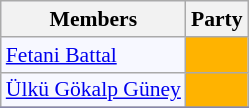<table class=wikitable style="border:1px solid #8888aa; background-color:#f7f8ff; padding:0px; font-size:90%;">
<tr>
<th>Members</th>
<th colspan="2">Party</th>
</tr>
<tr>
<td><a href='#'>Fetani Battal</a></td>
<td style="background: #ffb300"></td>
</tr>
<tr>
<td><a href='#'>Ülkü Gökalp Güney</a></td>
<td style="background: #ffb300"></td>
</tr>
<tr>
</tr>
</table>
